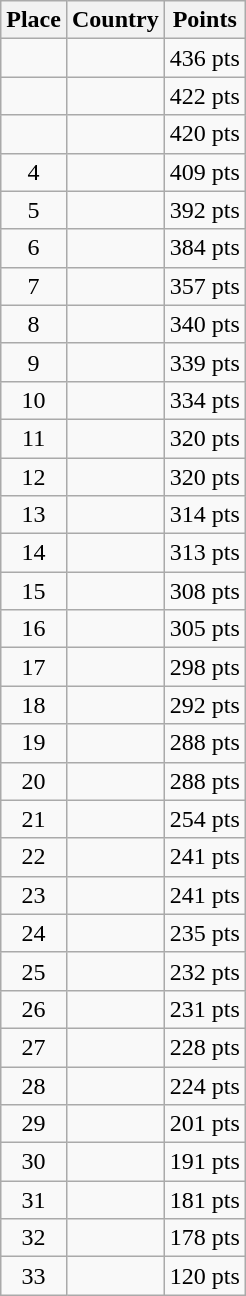<table class=wikitable>
<tr>
<th>Place</th>
<th>Country</th>
<th>Points</th>
</tr>
<tr>
<td align=center></td>
<td></td>
<td>436 pts</td>
</tr>
<tr>
<td align=center></td>
<td></td>
<td>422 pts</td>
</tr>
<tr>
<td align=center></td>
<td></td>
<td>420 pts</td>
</tr>
<tr>
<td align=center>4</td>
<td></td>
<td>409 pts</td>
</tr>
<tr>
<td align=center>5</td>
<td></td>
<td>392 pts</td>
</tr>
<tr>
<td align=center>6</td>
<td></td>
<td>384 pts</td>
</tr>
<tr>
<td align=center>7</td>
<td></td>
<td>357 pts</td>
</tr>
<tr>
<td align=center>8</td>
<td></td>
<td>340 pts</td>
</tr>
<tr>
<td align=center>9</td>
<td></td>
<td>339 pts</td>
</tr>
<tr>
<td align=center>10</td>
<td></td>
<td>334 pts</td>
</tr>
<tr>
<td align=center>11</td>
<td></td>
<td>320 pts</td>
</tr>
<tr>
<td align=center>12</td>
<td></td>
<td>320 pts</td>
</tr>
<tr>
<td align=center>13</td>
<td></td>
<td>314 pts</td>
</tr>
<tr>
<td align=center>14</td>
<td></td>
<td>313 pts</td>
</tr>
<tr>
<td align=center>15</td>
<td></td>
<td>308 pts</td>
</tr>
<tr>
<td align=center>16</td>
<td></td>
<td>305 pts</td>
</tr>
<tr>
<td align=center>17</td>
<td></td>
<td>298 pts</td>
</tr>
<tr>
<td align=center>18</td>
<td></td>
<td>292 pts</td>
</tr>
<tr>
<td align=center>19</td>
<td></td>
<td>288 pts</td>
</tr>
<tr>
<td align=center>20</td>
<td></td>
<td>288 pts</td>
</tr>
<tr>
<td align=center>21</td>
<td></td>
<td>254 pts</td>
</tr>
<tr>
<td align=center>22</td>
<td></td>
<td>241 pts</td>
</tr>
<tr>
<td align=center>23</td>
<td></td>
<td>241 pts</td>
</tr>
<tr>
<td align=center>24</td>
<td></td>
<td>235 pts</td>
</tr>
<tr>
<td align=center>25</td>
<td></td>
<td>232 pts</td>
</tr>
<tr>
<td align=center>26</td>
<td></td>
<td>231 pts</td>
</tr>
<tr>
<td align=center>27</td>
<td></td>
<td>228 pts</td>
</tr>
<tr>
<td align=center>28</td>
<td></td>
<td>224 pts</td>
</tr>
<tr>
<td align=center>29</td>
<td></td>
<td>201 pts</td>
</tr>
<tr>
<td align=center>30</td>
<td></td>
<td>191 pts</td>
</tr>
<tr>
<td align=center>31</td>
<td></td>
<td>181 pts</td>
</tr>
<tr>
<td align=center>32</td>
<td></td>
<td>178 pts</td>
</tr>
<tr>
<td align=center>33</td>
<td></td>
<td>120 pts</td>
</tr>
</table>
